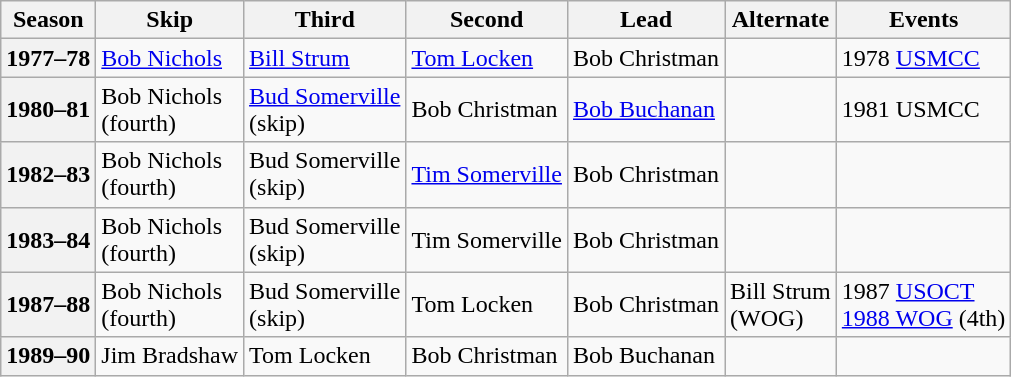<table class="wikitable">
<tr>
<th scope="col">Season</th>
<th scope="col">Skip</th>
<th scope="col">Third</th>
<th scope="col">Second</th>
<th scope="col">Lead</th>
<th scope="col">Alternate</th>
<th scope="col">Events</th>
</tr>
<tr>
<th scope="row">1977–78</th>
<td><a href='#'>Bob Nichols</a></td>
<td><a href='#'>Bill Strum</a></td>
<td><a href='#'>Tom Locken</a></td>
<td>Bob Christman</td>
<td></td>
<td>1978 <a href='#'>USMCC</a> <br> </td>
</tr>
<tr>
<th scope="row">1980–81</th>
<td>Bob Nichols<br>(fourth)</td>
<td><a href='#'>Bud Somerville</a><br>(skip)</td>
<td>Bob Christman</td>
<td><a href='#'>Bob Buchanan</a></td>
<td></td>
<td>1981 USMCC <br> </td>
</tr>
<tr>
<th scope="row">1982–83</th>
<td>Bob Nichols<br>(fourth)</td>
<td>Bud Somerville<br>(skip)</td>
<td><a href='#'>Tim Somerville</a></td>
<td>Bob Christman</td>
<td></td>
<td></td>
</tr>
<tr>
<th scope="row">1983–84</th>
<td>Bob Nichols<br>(fourth)</td>
<td>Bud Somerville<br>(skip)</td>
<td>Tim Somerville</td>
<td>Bob Christman</td>
<td></td>
<td></td>
</tr>
<tr>
<th scope="row">1987–88</th>
<td>Bob Nichols<br>(fourth)</td>
<td>Bud Somerville<br>(skip)</td>
<td>Tom Locken</td>
<td>Bob Christman</td>
<td>Bill Strum<br>(WOG)</td>
<td>1987 <a href='#'>USOCT</a> <br><a href='#'>1988 WOG</a> (4th)</td>
</tr>
<tr>
<th scope="row">1989–90</th>
<td>Jim Bradshaw</td>
<td>Tom Locken</td>
<td>Bob Christman</td>
<td>Bob Buchanan</td>
<td></td>
<td></td>
</tr>
</table>
